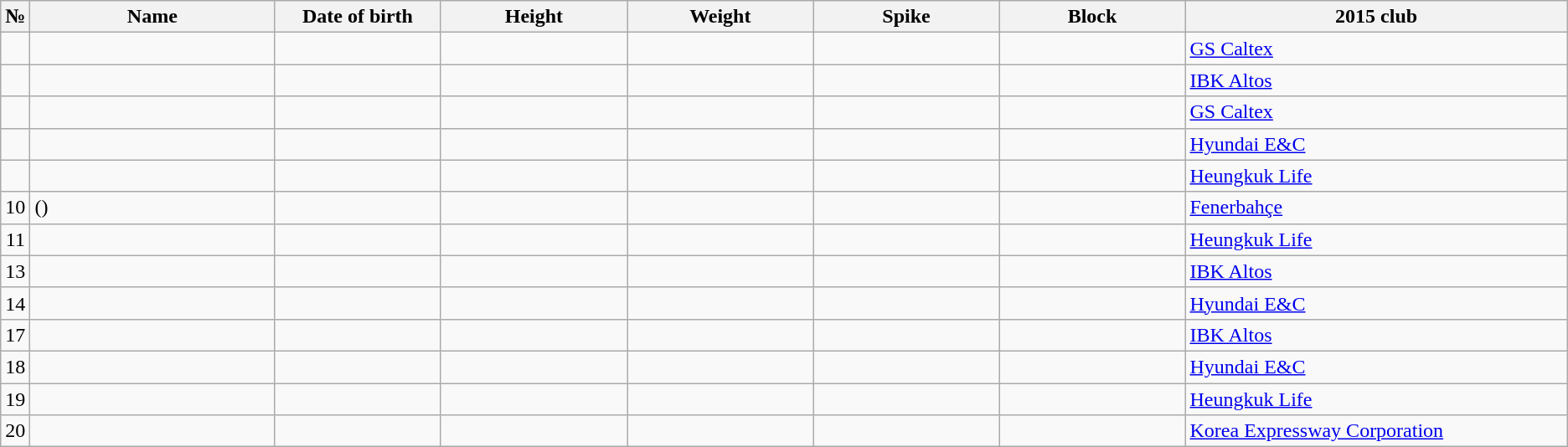<table class="wikitable sortable" style="font-size:100%; text-align:center;">
<tr>
<th>№</th>
<th style="width:12em">Name</th>
<th style="width:8em">Date of birth</th>
<th style="width:9em">Height</th>
<th style="width:9em">Weight</th>
<th style="width:9em">Spike</th>
<th style="width:9em">Block</th>
<th style="width:19em">2015 club</th>
</tr>
<tr>
<td></td>
<td align=left></td>
<td align=right></td>
<td></td>
<td></td>
<td></td>
<td></td>
<td align=left> <a href='#'>GS Caltex</a></td>
</tr>
<tr>
<td></td>
<td align=left></td>
<td align=right></td>
<td></td>
<td></td>
<td></td>
<td></td>
<td align=left> <a href='#'>IBK Altos</a></td>
</tr>
<tr>
<td></td>
<td align=left></td>
<td align=right></td>
<td></td>
<td></td>
<td></td>
<td></td>
<td align=left> <a href='#'>GS Caltex</a></td>
</tr>
<tr>
<td></td>
<td style="text-align:left;"></td>
<td style="text-align:right;"></td>
<td></td>
<td></td>
<td></td>
<td></td>
<td style="text-align:left;"> <a href='#'>Hyundai E&C</a></td>
</tr>
<tr>
<td></td>
<td align=left></td>
<td align=right></td>
<td></td>
<td></td>
<td></td>
<td></td>
<td align=left> <a href='#'>Heungkuk Life</a></td>
</tr>
<tr>
<td>10</td>
<td style="text-align:left;"> ()</td>
<td style="text-align:right;"></td>
<td></td>
<td></td>
<td></td>
<td></td>
<td style="text-align:left;"> <a href='#'>Fenerbahçe</a></td>
</tr>
<tr>
<td>11</td>
<td align=left></td>
<td align=right></td>
<td></td>
<td></td>
<td></td>
<td></td>
<td align=left> <a href='#'>Heungkuk Life</a></td>
</tr>
<tr>
<td>13</td>
<td align=left></td>
<td align=right></td>
<td></td>
<td></td>
<td></td>
<td></td>
<td align=left> <a href='#'>IBK Altos</a></td>
</tr>
<tr>
<td>14</td>
<td style="text-align:left;"></td>
<td style="text-align:right;"></td>
<td></td>
<td></td>
<td></td>
<td></td>
<td style="text-align:left;"> <a href='#'>Hyundai E&C</a></td>
</tr>
<tr>
<td>17</td>
<td align=left></td>
<td align=right></td>
<td></td>
<td></td>
<td></td>
<td></td>
<td align=left> <a href='#'>IBK Altos</a></td>
</tr>
<tr>
<td>18</td>
<td align=left></td>
<td align=right></td>
<td></td>
<td></td>
<td></td>
<td></td>
<td align=left> <a href='#'>Hyundai E&C</a></td>
</tr>
<tr>
<td>19</td>
<td align=left></td>
<td align=right></td>
<td></td>
<td></td>
<td></td>
<td></td>
<td align=left> <a href='#'>Heungkuk Life</a></td>
</tr>
<tr>
<td>20</td>
<td align=left></td>
<td align=right></td>
<td></td>
<td></td>
<td></td>
<td></td>
<td align=left> <a href='#'>Korea Expressway Corporation</a></td>
</tr>
</table>
